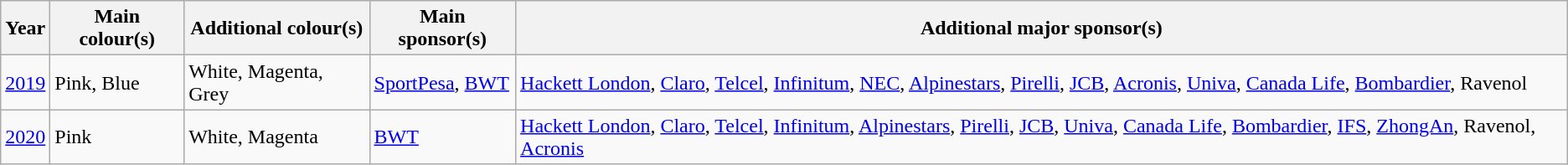<table class="wikitable">
<tr>
<th>Year</th>
<th>Main colour(s)</th>
<th>Additional colour(s)</th>
<th>Main sponsor(s)</th>
<th>Additional major sponsor(s)</th>
</tr>
<tr>
<td><a href='#'>2019</a></td>
<td>Pink, Blue</td>
<td>White, Magenta, Grey</td>
<td><a href='#'>SportPesa</a>, <a href='#'>BWT</a></td>
<td><a href='#'>Hackett London</a>, <a href='#'>Claro</a>, <a href='#'>Telcel</a>, <a href='#'>Infinitum</a>, <a href='#'>NEC</a>, <a href='#'>Alpinestars</a>, <a href='#'>Pirelli</a>, <a href='#'>JCB</a>, <a href='#'>Acronis</a>, <a href='#'>Univa</a>, <a href='#'>Canada Life</a>, <a href='#'>Bombardier</a>, Ravenol</td>
</tr>
<tr>
<td><a href='#'>2020</a></td>
<td>Pink</td>
<td>White, Magenta</td>
<td><a href='#'>BWT</a></td>
<td><a href='#'>Hackett London</a>, <a href='#'>Claro</a>, <a href='#'>Telcel</a>, <a href='#'>Infinitum</a>, <a href='#'>Alpinestars</a>, <a href='#'>Pirelli</a>, <a href='#'>JCB</a>, <a href='#'>Univa</a>, <a href='#'>Canada Life</a>, <a href='#'>Bombardier</a>, <a href='#'>IFS</a>, <a href='#'>ZhongAn</a>, Ravenol, <a href='#'>Acronis</a></td>
</tr>
</table>
